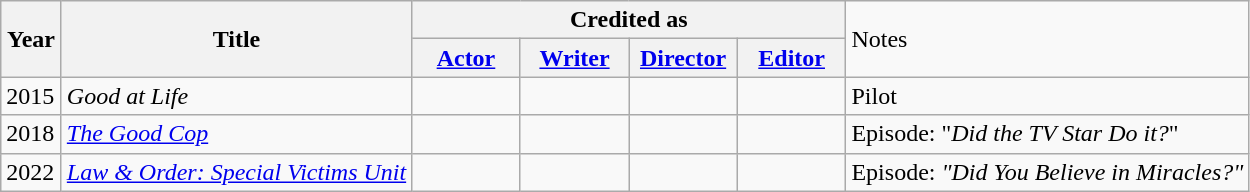<table class="wikitable sortable" style="white-space:nowrap">
<tr>
<th rowspan="2" style="width:33px;">Year</th>
<th rowspan="2" style="width:100px;">Title</th>
<th colspan="4">Credited as</th>
<td rowspan="2">Notes</td>
</tr>
<tr>
<th style="width:65px;"><a href='#'>Actor</a></th>
<th style="width:65px;"><a href='#'>Writer</a></th>
<th style="width:65px;"><a href='#'>Director</a></th>
<th style="width:65px;"><a href='#'>Editor</a></th>
</tr>
<tr>
<td>2015</td>
<td><em>Good at Life</em></td>
<td></td>
<td></td>
<td></td>
<td></td>
<td>Pilot</td>
</tr>
<tr>
<td>2018</td>
<td><em><a href='#'>The Good Cop</a></em></td>
<td></td>
<td></td>
<td></td>
<td></td>
<td>Episode: "<em>Did the TV Star Do it?</em>"</td>
</tr>
<tr>
<td>2022</td>
<td><em><a href='#'>Law & Order: Special Victims Unit</a></em></td>
<td></td>
<td></td>
<td></td>
<td></td>
<td>Episode: <em>"Did You Believe in Miracles?"</em></td>
</tr>
</table>
